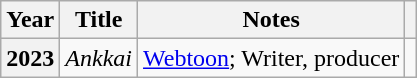<table class="wikitable plainrowheaders sortable">
<tr>
<th scope="col">Year</th>
<th scope="col">Title</th>
<th scope="col">Notes</th>
<th scope="col" class="unsortable"></th>
</tr>
<tr>
<th scope="row">2023</th>
<td><em>Ankkai</em></td>
<td><a href='#'>Webtoon</a>; Writer, producer</td>
<td style="text-align:center"></td>
</tr>
</table>
